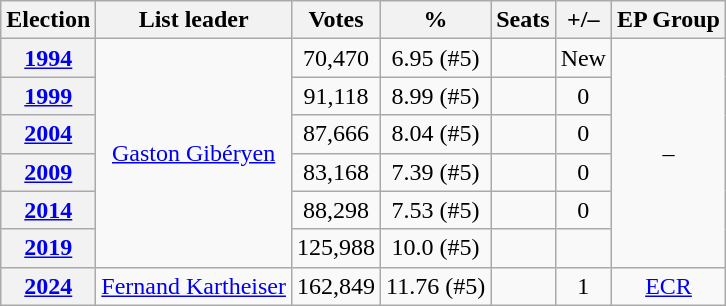<table class=wikitable style="text-align: center;">
<tr>
<th>Election</th>
<th>List leader</th>
<th>Votes</th>
<th>%</th>
<th>Seats</th>
<th>+/–</th>
<th>EP Group</th>
</tr>
<tr>
<th><a href='#'>1994</a></th>
<td rowspan=6><a href='#'>Gaston Gibéryen</a></td>
<td>70,470</td>
<td>6.95 (#5)</td>
<td></td>
<td>New</td>
<td rowspan=6>–</td>
</tr>
<tr>
<th><a href='#'>1999</a></th>
<td>91,118</td>
<td>8.99 (#5)</td>
<td></td>
<td> 0</td>
</tr>
<tr>
<th><a href='#'>2004</a></th>
<td>87,666</td>
<td>8.04 (#5)</td>
<td></td>
<td> 0</td>
</tr>
<tr>
<th><a href='#'>2009</a></th>
<td>83,168</td>
<td>7.39 (#5)</td>
<td></td>
<td> 0</td>
</tr>
<tr>
<th><a href='#'>2014</a></th>
<td>88,298</td>
<td>7.53 (#5)</td>
<td></td>
<td> 0</td>
</tr>
<tr>
<th><a href='#'>2019</a></th>
<td>125,988</td>
<td>10.0 (#5)</td>
<td></td>
<td></td>
</tr>
<tr>
<th><a href='#'>2024</a></th>
<td><a href='#'>Fernand Kartheiser</a></td>
<td>162,849</td>
<td>11.76 (#5)</td>
<td></td>
<td> 1</td>
<td><a href='#'>ECR</a></td>
</tr>
</table>
